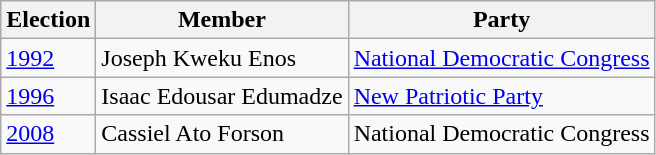<table class="wikitable">
<tr>
<th>Election</th>
<th>Member</th>
<th>Party</th>
</tr>
<tr>
<td><a href='#'>1992</a></td>
<td>Joseph Kweku Enos</td>
<td><a href='#'>National Democratic Congress</a></td>
</tr>
<tr>
<td><a href='#'>1996</a></td>
<td>Isaac Edousar Edumadze</td>
<td><a href='#'>New Patriotic Party</a></td>
</tr>
<tr>
<td><a href='#'>2008</a></td>
<td>Cassiel Ato Forson</td>
<td>National Democratic Congress</td>
</tr>
</table>
